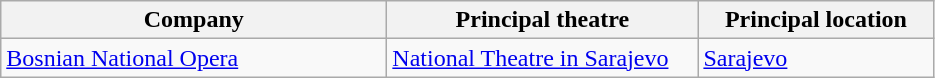<table class="wikitable">
<tr>
<th width=250>Company</th>
<th width=200>Principal theatre</th>
<th width=150>Principal location</th>
</tr>
<tr>
<td><a href='#'>Bosnian National Opera</a></td>
<td><a href='#'>National Theatre in Sarajevo</a></td>
<td><a href='#'>Sarajevo</a></td>
</tr>
</table>
